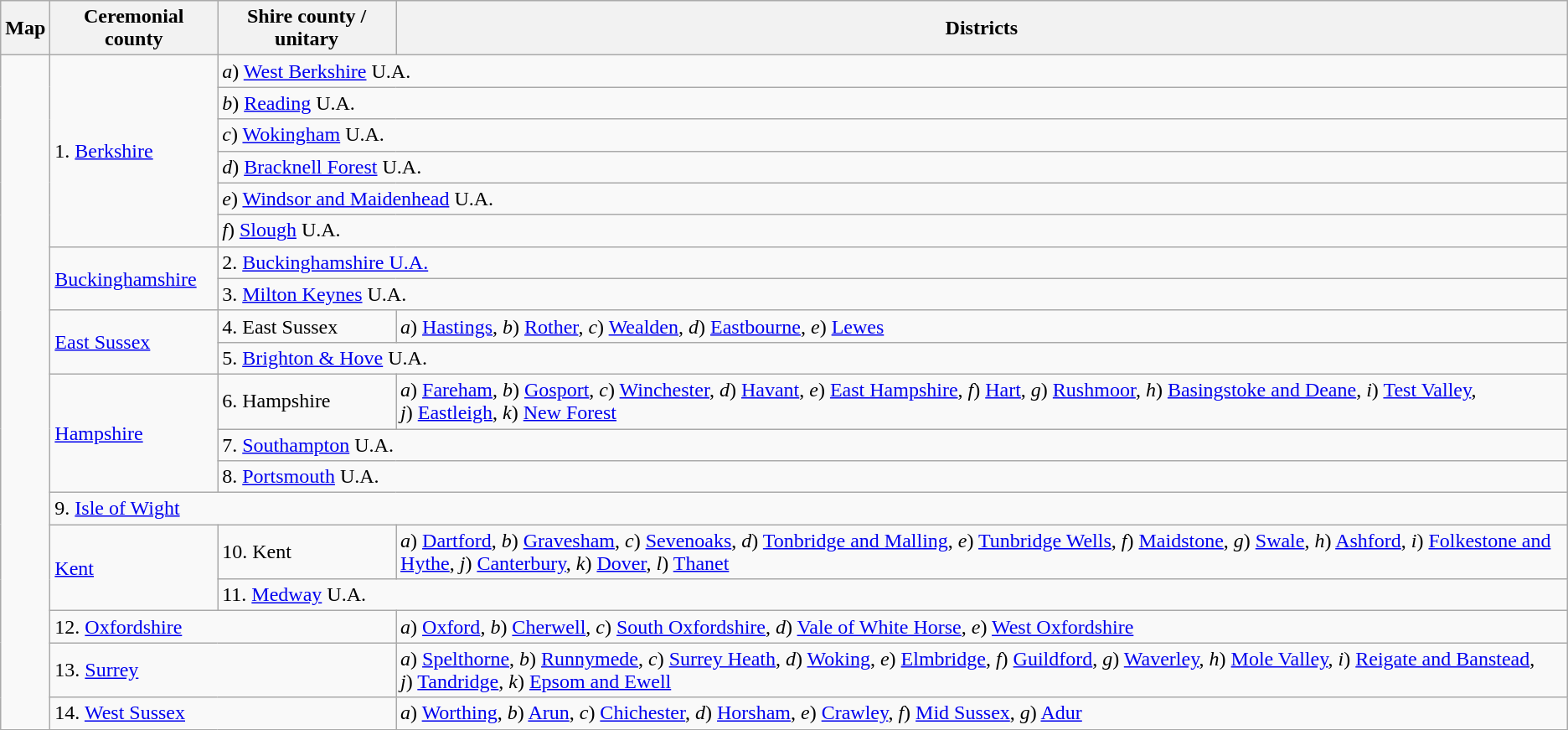<table class="wikitable">
<tr>
<th>Map</th>
<th>Ceremonial county</th>
<th>Shire county / unitary</th>
<th>Districts</th>
</tr>
<tr>
<td rowspan="19"></td>
<td rowspan="6" colspan="1">1. <a href='#'>Berkshire</a></td>
<td colspan="2"><em>a</em>) <a href='#'>West Berkshire</a> U.A.</td>
</tr>
<tr>
<td colspan="2"><em>b</em>) <a href='#'>Reading</a> U.A.</td>
</tr>
<tr>
<td colspan="2"><em>c</em>) <a href='#'>Wokingham</a> U.A.</td>
</tr>
<tr>
<td colspan="2"><em>d</em>) <a href='#'>Bracknell Forest</a> U.A.</td>
</tr>
<tr>
<td colspan="2"><em>e</em>) <a href='#'>Windsor and Maidenhead</a> U.A.</td>
</tr>
<tr>
<td colspan="2"><em>f</em>) <a href='#'>Slough</a> U.A.</td>
</tr>
<tr>
<td rowspan="2"><a href='#'>Buckinghamshire</a></td>
<td colspan="2">2. <a href='#'>Buckinghamshire U.A.</a></td>
</tr>
<tr>
<td colspan="2">3. <a href='#'>Milton Keynes</a> U.A.</td>
</tr>
<tr>
<td rowspan="2"><a href='#'>East Sussex</a></td>
<td>4. East Sussex</td>
<td><em>a</em>) <a href='#'>Hastings</a>, <em>b</em>) <a href='#'>Rother</a>, <em>c</em>) <a href='#'>Wealden</a>, <em>d</em>) <a href='#'>Eastbourne</a>, <em>e</em>) <a href='#'>Lewes</a></td>
</tr>
<tr>
<td colspan="2">5. <a href='#'>Brighton & Hove</a> U.A.</td>
</tr>
<tr>
<td rowspan="3"><a href='#'>Hampshire</a></td>
<td>6. Hampshire</td>
<td><em>a</em>) <a href='#'>Fareham</a>, <em>b</em>) <a href='#'>Gosport</a>, <em>c</em>) <a href='#'>Winchester</a>, <em>d</em>) <a href='#'>Havant</a>, <em>e</em>) <a href='#'>East Hampshire</a>, <em>f</em>) <a href='#'>Hart</a>, <em>g</em>) <a href='#'>Rushmoor</a>, <em>h</em>) <a href='#'>Basingstoke and Deane</a>, <em>i</em>) <a href='#'>Test Valley</a>, <em>j</em>) <a href='#'>Eastleigh</a>, <em>k</em>) <a href='#'>New Forest</a></td>
</tr>
<tr>
<td colspan="2">7. <a href='#'>Southampton</a> U.A.</td>
</tr>
<tr>
<td colspan="2">8. <a href='#'>Portsmouth</a> U.A.</td>
</tr>
<tr>
<td colspan="3">9. <a href='#'>Isle of Wight</a></td>
</tr>
<tr>
<td rowspan="2"><a href='#'>Kent</a></td>
<td>10. Kent</td>
<td><em>a</em>) <a href='#'>Dartford</a>, <em>b</em>) <a href='#'>Gravesham</a>, <em>c</em>) <a href='#'>Sevenoaks</a>, <em>d</em>) <a href='#'>Tonbridge and Malling</a>, <em>e</em>) <a href='#'>Tunbridge Wells</a>, <em>f</em>) <a href='#'>Maidstone</a>, <em>g</em>) <a href='#'>Swale</a>, <em>h</em>) <a href='#'>Ashford</a>, <em>i</em>) <a href='#'>Folkestone and Hythe</a>, <em>j</em>) <a href='#'>Canterbury</a>, <em>k</em>) <a href='#'>Dover</a>, <em>l</em>) <a href='#'>Thanet</a></td>
</tr>
<tr>
<td colspan="2">11. <a href='#'>Medway</a> U.A.</td>
</tr>
<tr>
<td colspan="2">12. <a href='#'>Oxfordshire</a></td>
<td><em>a</em>) <a href='#'>Oxford</a>, <em>b</em>) <a href='#'>Cherwell</a>, <em>c</em>) <a href='#'>South Oxfordshire</a>, <em>d</em>) <a href='#'>Vale of White Horse</a>,<em> e</em>) <a href='#'>West Oxfordshire</a></td>
</tr>
<tr>
<td colspan="2">13. <a href='#'>Surrey</a></td>
<td><em>a</em>) <a href='#'>Spelthorne</a>, <em>b</em>) <a href='#'>Runnymede</a>, <em>c</em>) <a href='#'>Surrey Heath</a>, <em>d</em>) <a href='#'>Woking</a>, <em>e</em>) <a href='#'>Elmbridge</a>, <em>f</em>) <a href='#'>Guildford</a>, <em>g</em>) <a href='#'>Waverley</a>, <em>h</em>) <a href='#'>Mole Valley</a>, <em>i</em>) <a href='#'>Reigate and Banstead</a>, <em>j</em>) <a href='#'>Tandridge</a>, <em>k</em>) <a href='#'>Epsom and Ewell</a></td>
</tr>
<tr>
<td colspan="2">14. <a href='#'>West Sussex</a></td>
<td><em>a</em>) <a href='#'>Worthing</a>, <em>b</em>) <a href='#'>Arun</a>, <em>c</em>) <a href='#'>Chichester</a>, <em>d</em>) <a href='#'>Horsham</a>, <em>e</em>) <a href='#'>Crawley</a>, <em>f</em>) <a href='#'>Mid Sussex</a>, <em>g</em>) <a href='#'>Adur</a></td>
</tr>
</table>
